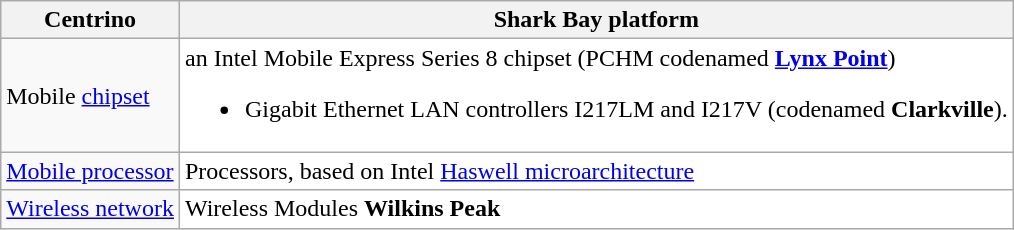<table class="wikitable">
<tr>
<th>Centrino</th>
<th>Shark Bay platform</th>
</tr>
<tr>
<td>Mobile <a href='#'>chipset</a></td>
<td style="background:white">an Intel Mobile Express Series 8 chipset (PCHM codenamed <strong><a href='#'>Lynx Point</a></strong>)<br><ul><li>Gigabit Ethernet LAN controllers I217LM and I217V (codenamed <strong>Clarkville</strong>).</li></ul></td>
</tr>
<tr>
<td><a href='#'>Mobile processor</a></td>
<td style="background:white">Processors, based on Intel <a href='#'>Haswell microarchitecture</a></td>
</tr>
<tr>
<td><a href='#'>Wireless network</a></td>
<td style="background:white">Wireless Modules <strong>Wilkins Peak</strong></td>
</tr>
</table>
